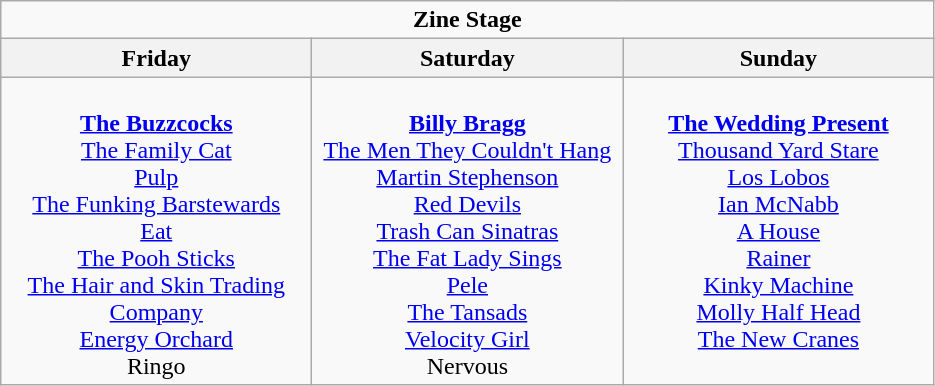<table class="wikitable">
<tr>
<td colspan="4" style="text-align:center;"><strong>Zine Stage</strong></td>
</tr>
<tr>
<th>Friday</th>
<th>Saturday</th>
<th>Sunday</th>
</tr>
<tr>
<td style="text-align:center; vertical-align:top; width:200px;"><br><strong><a href='#'>The Buzzcocks</a></strong><br>
<a href='#'>The Family Cat</a><br>
<a href='#'>Pulp</a><br>
<a href='#'>The Funking Barstewards</a><br>
<a href='#'>Eat</a><br>
<a href='#'>The Pooh Sticks</a><br>
<a href='#'>The Hair and Skin Trading Company</a><br>
<a href='#'>Energy Orchard</a><br>
Ringo</td>
<td style="text-align:center; vertical-align:top; width:200px;"><br><strong><a href='#'>Billy Bragg</a></strong><br>
<a href='#'>The Men They Couldn't Hang</a><br>
<a href='#'>Martin Stephenson</a><br>
<a href='#'>Red Devils</a><br>
<a href='#'>Trash Can Sinatras</a><br>
<a href='#'>The Fat Lady Sings</a><br>
<a href='#'>Pele</a><br>
<a href='#'>The Tansads</a><br>
<a href='#'>Velocity Girl</a><br>
Nervous</td>
<td style="text-align:center; vertical-align:top; width:200px;"><br><strong><a href='#'>The Wedding Present</a></strong><br>
<a href='#'>Thousand Yard Stare</a><br>
<a href='#'>Los Lobos</a><br>
<a href='#'>Ian McNabb</a><br>
<a href='#'>A House</a><br>
<a href='#'>Rainer</a><br>
<a href='#'>Kinky Machine</a><br>
<a href='#'>Molly Half Head</a><br>
<a href='#'>The New Cranes</a></td>
</tr>
</table>
